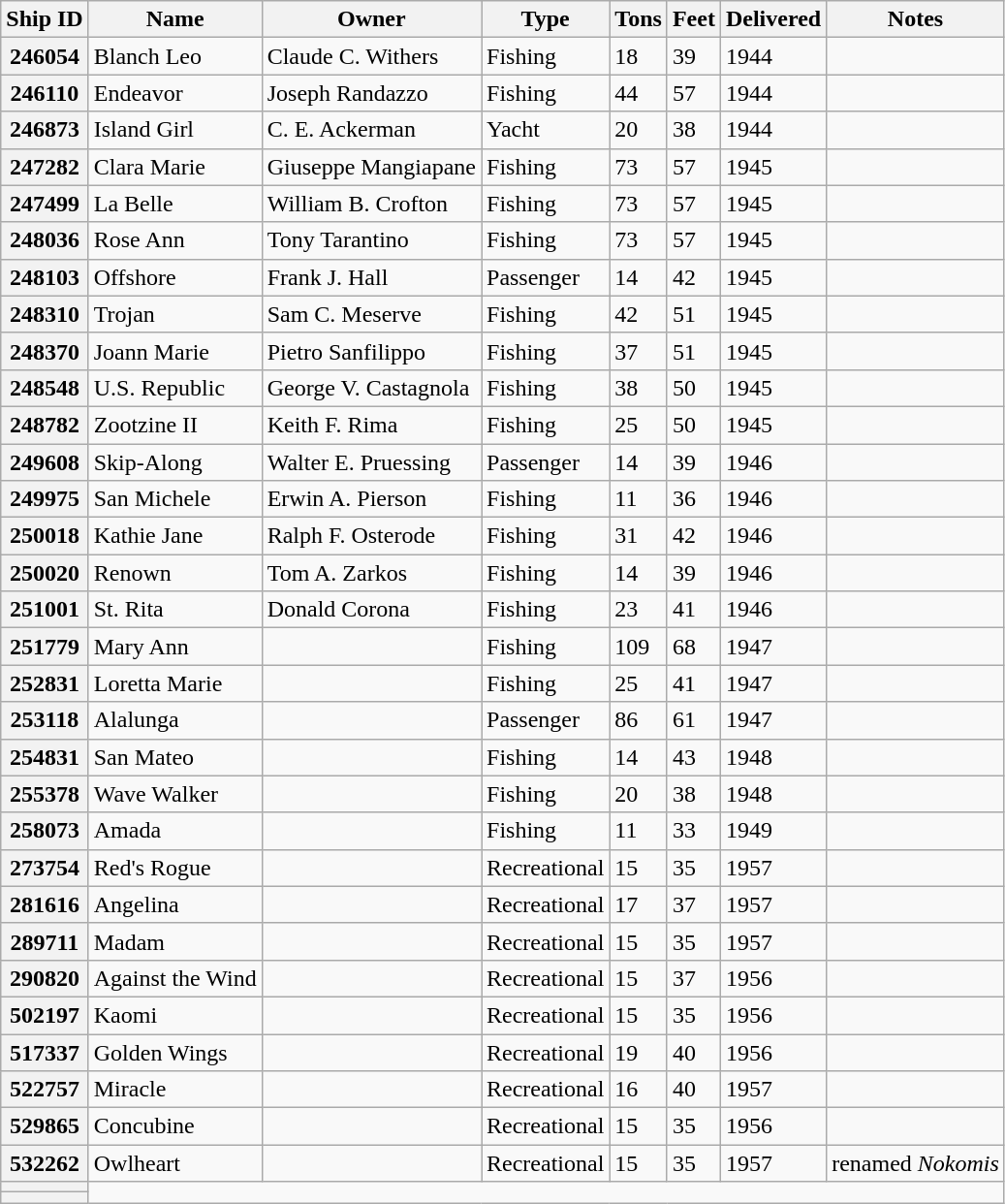<table class="wikitable collapsible">
<tr>
<th>Ship ID</th>
<th>Name</th>
<th>Owner</th>
<th>Type</th>
<th>Tons</th>
<th>Feet</th>
<th>Delivered</th>
<th>Notes</th>
</tr>
<tr>
<th>246054</th>
<td>Blanch Leo</td>
<td>Claude C. Withers</td>
<td>Fishing</td>
<td>18</td>
<td>39</td>
<td>1944</td>
<td></td>
</tr>
<tr>
<th>246110</th>
<td>Endeavor</td>
<td>Joseph Randazzo</td>
<td>Fishing</td>
<td>44</td>
<td>57</td>
<td>1944</td>
<td></td>
</tr>
<tr>
<th>246873</th>
<td>Island Girl</td>
<td>C. E. Ackerman</td>
<td>Yacht</td>
<td>20</td>
<td>38</td>
<td>1944</td>
<td></td>
</tr>
<tr>
<th>247282</th>
<td>Clara Marie</td>
<td>Giuseppe Mangiapane</td>
<td>Fishing</td>
<td>73</td>
<td>57</td>
<td>1945</td>
<td></td>
</tr>
<tr>
<th>247499</th>
<td>La Belle</td>
<td>William B. Crofton</td>
<td>Fishing</td>
<td>73</td>
<td>57</td>
<td>1945</td>
<td></td>
</tr>
<tr>
<th>248036</th>
<td>Rose Ann</td>
<td>Tony Tarantino</td>
<td>Fishing</td>
<td>73</td>
<td>57</td>
<td>1945</td>
<td></td>
</tr>
<tr>
<th>248103</th>
<td>Offshore</td>
<td>Frank J. Hall</td>
<td>Passenger</td>
<td>14</td>
<td>42</td>
<td>1945</td>
<td></td>
</tr>
<tr>
<th>248310</th>
<td>Trojan</td>
<td>Sam C. Meserve</td>
<td>Fishing</td>
<td>42</td>
<td>51</td>
<td>1945</td>
<td></td>
</tr>
<tr>
<th>248370</th>
<td>Joann Marie</td>
<td>Pietro Sanfilippo</td>
<td>Fishing</td>
<td>37</td>
<td>51</td>
<td>1945</td>
<td></td>
</tr>
<tr>
<th>248548</th>
<td>U.S. Republic</td>
<td>George V. Castagnola</td>
<td>Fishing</td>
<td>38</td>
<td>50</td>
<td>1945</td>
<td></td>
</tr>
<tr>
<th>248782</th>
<td>Zootzine II</td>
<td>Keith F. Rima</td>
<td>Fishing</td>
<td>25</td>
<td>50</td>
<td>1945</td>
<td></td>
</tr>
<tr>
<th>249608</th>
<td>Skip-Along</td>
<td>Walter E. Pruessing</td>
<td>Passenger</td>
<td>14</td>
<td>39</td>
<td>1946</td>
<td></td>
</tr>
<tr>
<th>249975</th>
<td>San Michele</td>
<td>Erwin A. Pierson</td>
<td>Fishing</td>
<td>11</td>
<td>36</td>
<td>1946</td>
<td></td>
</tr>
<tr>
<th>250018</th>
<td>Kathie Jane</td>
<td>Ralph F. Osterode</td>
<td>Fishing</td>
<td>31</td>
<td>42</td>
<td>1946</td>
<td></td>
</tr>
<tr>
<th>250020</th>
<td>Renown</td>
<td>Tom A. Zarkos</td>
<td>Fishing</td>
<td>14</td>
<td>39</td>
<td>1946</td>
<td></td>
</tr>
<tr>
<th>251001</th>
<td>St. Rita</td>
<td>Donald Corona</td>
<td>Fishing</td>
<td>23</td>
<td>41</td>
<td>1946</td>
<td></td>
</tr>
<tr>
<th>251779</th>
<td>Mary Ann</td>
<td></td>
<td>Fishing</td>
<td>109</td>
<td>68</td>
<td>1947</td>
<td></td>
</tr>
<tr>
<th>252831</th>
<td>Loretta Marie</td>
<td></td>
<td>Fishing</td>
<td>25</td>
<td>41</td>
<td>1947</td>
<td></td>
</tr>
<tr>
<th>253118</th>
<td>Alalunga</td>
<td></td>
<td>Passenger</td>
<td>86</td>
<td>61</td>
<td>1947</td>
<td></td>
</tr>
<tr>
<th>254831</th>
<td>San Mateo</td>
<td></td>
<td>Fishing</td>
<td>14</td>
<td>43</td>
<td>1948</td>
<td></td>
</tr>
<tr>
<th>255378</th>
<td>Wave Walker</td>
<td></td>
<td>Fishing</td>
<td>20</td>
<td>38</td>
<td>1948</td>
<td></td>
</tr>
<tr>
<th>258073</th>
<td>Amada</td>
<td></td>
<td>Fishing</td>
<td>11</td>
<td>33</td>
<td>1949</td>
<td></td>
</tr>
<tr>
<th>273754</th>
<td>Red's Rogue</td>
<td></td>
<td>Recreational</td>
<td>15</td>
<td>35</td>
<td>1957</td>
<td></td>
</tr>
<tr>
<th>281616</th>
<td>Angelina</td>
<td></td>
<td>Recreational</td>
<td>17</td>
<td>37</td>
<td>1957</td>
<td></td>
</tr>
<tr>
<th>289711</th>
<td>Madam</td>
<td></td>
<td>Recreational</td>
<td>15</td>
<td>35</td>
<td>1957</td>
<td></td>
</tr>
<tr>
<th>290820</th>
<td>Against the Wind</td>
<td></td>
<td>Recreational</td>
<td>15</td>
<td>37</td>
<td>1956</td>
<td></td>
</tr>
<tr>
<th>502197</th>
<td>Kaomi</td>
<td></td>
<td>Recreational</td>
<td>15</td>
<td>35</td>
<td>1956</td>
<td></td>
</tr>
<tr>
<th>517337</th>
<td>Golden Wings</td>
<td></td>
<td>Recreational</td>
<td>19</td>
<td>40</td>
<td>1956</td>
<td></td>
</tr>
<tr>
<th>522757</th>
<td>Miracle</td>
<td></td>
<td>Recreational</td>
<td>16</td>
<td>40</td>
<td>1957</td>
<td></td>
</tr>
<tr>
<th>529865</th>
<td>Concubine</td>
<td></td>
<td>Recreational</td>
<td>15</td>
<td>35</td>
<td>1956</td>
<td></td>
</tr>
<tr>
<th>532262</th>
<td>Owlheart</td>
<td></td>
<td>Recreational</td>
<td>15</td>
<td>35</td>
<td>1957</td>
<td>renamed <em>Nokomis</em></td>
</tr>
<tr>
<th></th>
</tr>
<tr>
<th></th>
</tr>
</table>
